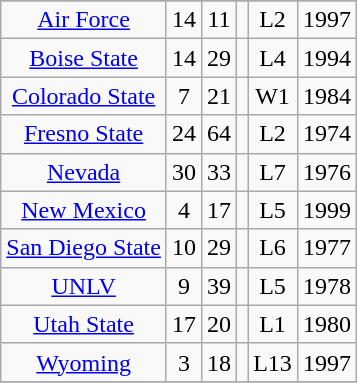<table class="wikitable" style="text-align:center;">
<tr>
</tr>
<tr style="text-align:center;">
<td><a href='#'>Air Force</a></td>
<td>14</td>
<td>11</td>
<td></td>
<td>L2</td>
<td>1997</td>
</tr>
<tr>
<td><a href='#'>Boise State</a></td>
<td>14</td>
<td>29</td>
<td></td>
<td>L4</td>
<td>1994</td>
</tr>
<tr>
<td><a href='#'>Colorado State</a></td>
<td>7</td>
<td>21</td>
<td></td>
<td>W1</td>
<td>1984</td>
</tr>
<tr>
<td><a href='#'>Fresno State</a></td>
<td>24</td>
<td>64</td>
<td></td>
<td>L2</td>
<td>1974</td>
</tr>
<tr>
<td><a href='#'>Nevada</a></td>
<td>30</td>
<td>33</td>
<td></td>
<td>L7</td>
<td>1976</td>
</tr>
<tr>
<td><a href='#'>New Mexico</a></td>
<td>4</td>
<td>17</td>
<td></td>
<td>L5</td>
<td>1999</td>
</tr>
<tr>
<td><a href='#'>San Diego State</a></td>
<td>10</td>
<td>29</td>
<td></td>
<td>L6</td>
<td>1977</td>
</tr>
<tr>
<td><a href='#'>UNLV</a></td>
<td>9</td>
<td>39</td>
<td></td>
<td>L5</td>
<td>1978</td>
</tr>
<tr>
<td><a href='#'>Utah State</a></td>
<td>17</td>
<td>20</td>
<td></td>
<td>L1</td>
<td>1980</td>
</tr>
<tr>
<td><a href='#'>Wyoming</a></td>
<td>3</td>
<td>18</td>
<td></td>
<td>L13</td>
<td>1997</td>
</tr>
<tr>
</tr>
</table>
